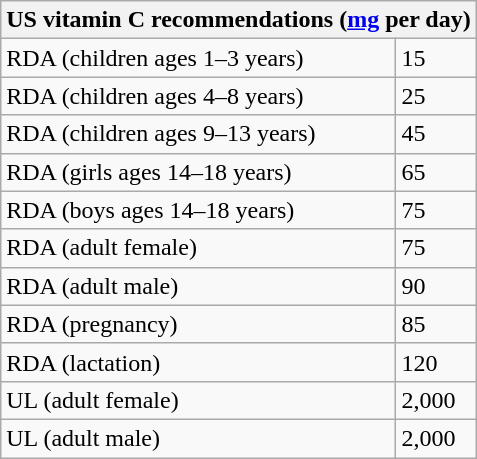<table class="wikitable" style="float:right;">
<tr>
<th style="text-align:center;" colspan="2">US vitamin C recommendations (<a href='#'>mg</a> per day)</th>
</tr>
<tr>
<td>RDA (children ages 1–3 years)</td>
<td>15</td>
</tr>
<tr>
<td>RDA (children ages 4–8 years)</td>
<td>25</td>
</tr>
<tr>
<td>RDA (children ages 9–13 years)</td>
<td>45</td>
</tr>
<tr>
<td>RDA (girls ages 14–18 years)</td>
<td>65</td>
</tr>
<tr>
<td>RDA (boys ages 14–18 years)</td>
<td>75</td>
</tr>
<tr>
<td>RDA (adult female)</td>
<td>75</td>
</tr>
<tr>
<td>RDA (adult male)</td>
<td>90</td>
</tr>
<tr>
<td>RDA (pregnancy)</td>
<td>85</td>
</tr>
<tr>
<td>RDA (lactation)</td>
<td>120</td>
</tr>
<tr>
<td>UL (adult female)</td>
<td>2,000</td>
</tr>
<tr>
<td>UL (adult male)</td>
<td>2,000</td>
</tr>
</table>
